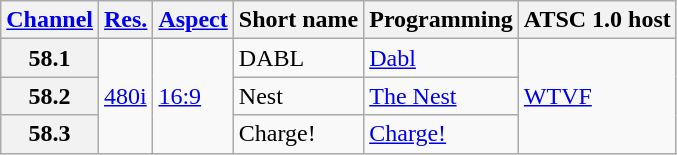<table class="wikitable">
<tr>
<th scope = "col"><a href='#'>Channel</a></th>
<th scope = "col"><a href='#'>Res.</a></th>
<th scope = "col"><a href='#'>Aspect</a></th>
<th scope = "col">Short name</th>
<th scope = "col">Programming</th>
<th scope = "col">ATSC 1.0 host</th>
</tr>
<tr>
<th scope = "row">58.1</th>
<td rowspan=3><a href='#'>480i</a></td>
<td rowspan=3><a href='#'>16:9</a></td>
<td>DABL</td>
<td><a href='#'>Dabl</a></td>
<td rowspan="3"><a href='#'>WTVF</a></td>
</tr>
<tr>
<th scope = "row">58.2</th>
<td>Nest</td>
<td><a href='#'>The Nest</a></td>
</tr>
<tr>
<th scope = "row">58.3</th>
<td>Charge!</td>
<td><a href='#'>Charge!</a></td>
</tr>
</table>
